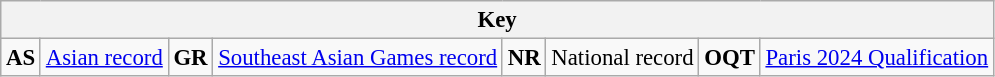<table class="wikitable" style="font-size:95%; position:relative;">
<tr>
<th colspan=10>Key</th>
</tr>
<tr>
<td align=center><strong>AS</strong></td>
<td><a href='#'>Asian record</a></td>
<td align=center><strong>GR</strong></td>
<td><a href='#'>Southeast Asian Games record</a></td>
<td align=center><strong>NR</strong></td>
<td>National record</td>
<td align=center><strong>OQT</strong></td>
<td><a href='#'>Paris 2024 Qualification</a></td>
</tr>
</table>
